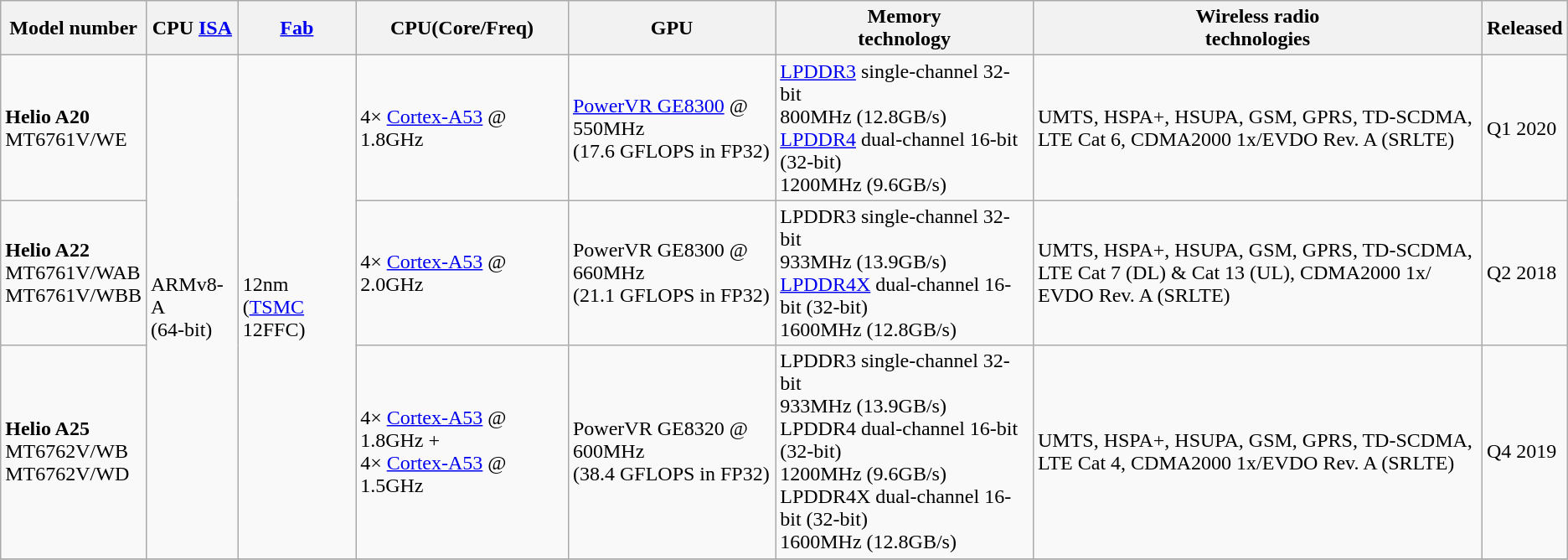<table class="wikitable">
<tr>
<th>Model number</th>
<th>CPU <a href='#'>ISA</a></th>
<th><a href='#'>Fab</a></th>
<th>CPU(Core/Freq)</th>
<th>GPU</th>
<th>Memory <br>technology</th>
<th>Wireless radio <br>technologies</th>
<th>Released</th>
</tr>
<tr>
<td><b>Helio A20</b><br>MT6761V/WE</td>
<td rowspan="3">ARMv8-A <br>(64-bit)</td>
<td rowspan="3">12nm <br>(<a href='#'>TSMC</a> 12FFC)</td>
<td>4× <a href='#'>Cortex-A53</a> @ 1.8GHz</td>
<td><a href='#'>PowerVR GE8300</a> @ 550MHz<br>(17.6 GFLOPS in FP32)</td>
<td><a href='#'>LPDDR3</a> single-channel 32-bit<br>800MHz (12.8GB/s)<br><a href='#'>LPDDR4</a> dual-channel 16-bit (32-bit)<br>1200MHz (9.6GB/s)</td>
<td>UMTS, HSPA+, HSUPA, GSM, GPRS, TD-SCDMA, <br>LTE Cat 6, CDMA2000 1x/EVDO Rev. A (SRLTE)</td>
<td>Q1 2020</td>
</tr>
<tr>
<td><b>Helio A22</b><br>MT6761V/WAB <br>MT6761V/WBB</td>
<td>4× <a href='#'>Cortex-A53</a> @ 2.0GHz</td>
<td>PowerVR GE8300 @ 660MHz<br>(21.1 GFLOPS in FP32)</td>
<td>LPDDR3 single-channel 32-bit<br>933MHz (13.9GB/s)<br><a href='#'>LPDDR4X</a> dual-channel 16-bit (32-bit)<br>1600MHz (12.8GB/s)</td>
<td>UMTS, HSPA+, HSUPA, GSM, GPRS, TD-SCDMA, <br>LTE Cat 7 (DL) & Cat 13 (UL), CDMA2000 1x/ EVDO Rev. A (SRLTE)</td>
<td>Q2 2018</td>
</tr>
<tr>
<td><b>Helio A25</b><br>MT6762V/WB <br>MT6762V/WD</td>
<td>4× <a href='#'>Cortex-A53</a> @ 1.8GHz +<br>4× <a href='#'>Cortex-A53</a> @ 1.5GHz</td>
<td>PowerVR GE8320 @ 600MHz<br>(38.4 GFLOPS in FP32)</td>
<td>LPDDR3 single-channel 32-bit<br>933MHz (13.9GB/s)<br>LPDDR4 dual-channel 16-bit (32-bit)<br>1200MHz (9.6GB/s)<br>LPDDR4X dual-channel 16-bit (32-bit)<br>1600MHz (12.8GB/s)</td>
<td>UMTS, HSPA+, HSUPA, GSM, GPRS, TD-SCDMA, <br>LTE Cat 4, CDMA2000 1x/EVDO Rev. A (SRLTE)</td>
<td>Q4 2019</td>
</tr>
<tr>
</tr>
</table>
